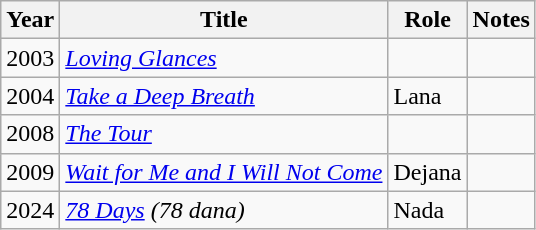<table class="wikitable sortable">
<tr>
<th>Year</th>
<th>Title</th>
<th>Role</th>
<th class="unsortable">Notes</th>
</tr>
<tr>
<td>2003</td>
<td><em><a href='#'>Loving Glances</a></em></td>
<td></td>
<td></td>
</tr>
<tr>
<td>2004</td>
<td><em><a href='#'>Take a Deep Breath</a></em></td>
<td>Lana</td>
<td></td>
</tr>
<tr>
<td>2008</td>
<td><em><a href='#'>The Tour</a></em></td>
<td></td>
<td></td>
</tr>
<tr>
<td>2009</td>
<td><em><a href='#'>Wait for Me and I Will Not Come</a></em></td>
<td>Dejana</td>
<td></td>
</tr>
<tr>
<td>2024</td>
<td><em><a href='#'>78 Days</a> (78 dana)</em></td>
<td>Nada</td>
<td></td>
</tr>
</table>
